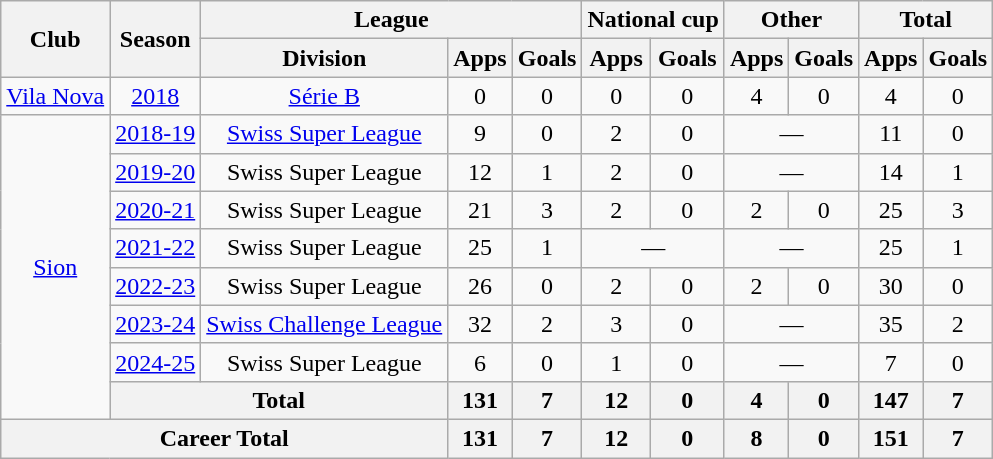<table class="wikitable" style="text-align: center;">
<tr>
<th rowspan="2">Club</th>
<th rowspan="2">Season</th>
<th colspan="3">League</th>
<th colspan="2">National cup</th>
<th colspan="2">Other</th>
<th colspan="2">Total</th>
</tr>
<tr>
<th>Division</th>
<th>Apps</th>
<th>Goals</th>
<th>Apps</th>
<th>Goals</th>
<th>Apps</th>
<th>Goals</th>
<th>Apps</th>
<th>Goals</th>
</tr>
<tr>
<td><a href='#'>Vila Nova</a></td>
<td><a href='#'>2018</a></td>
<td><a href='#'>Série B</a></td>
<td>0</td>
<td>0</td>
<td>0</td>
<td>0</td>
<td>4</td>
<td>0</td>
<td>4</td>
<td>0</td>
</tr>
<tr>
<td rowspan="8"><a href='#'>Sion</a></td>
<td><a href='#'>2018-19</a></td>
<td><a href='#'>Swiss Super League</a></td>
<td>9</td>
<td>0</td>
<td>2</td>
<td>0</td>
<td colspan="2">—</td>
<td>11</td>
<td>0</td>
</tr>
<tr>
<td><a href='#'>2019-20</a></td>
<td>Swiss Super League</td>
<td>12</td>
<td>1</td>
<td>2</td>
<td>0</td>
<td colspan="2">—</td>
<td>14</td>
<td>1</td>
</tr>
<tr>
<td><a href='#'>2020-21</a></td>
<td>Swiss Super League</td>
<td>21</td>
<td>3</td>
<td>2</td>
<td>0</td>
<td>2</td>
<td>0</td>
<td>25</td>
<td>3</td>
</tr>
<tr>
<td><a href='#'>2021-22</a></td>
<td>Swiss Super League</td>
<td>25</td>
<td>1</td>
<td colspan="2">—</td>
<td colspan="2">—</td>
<td>25</td>
<td>1</td>
</tr>
<tr>
<td><a href='#'>2022-23</a></td>
<td>Swiss Super League</td>
<td>26</td>
<td>0</td>
<td>2</td>
<td>0</td>
<td>2</td>
<td>0</td>
<td>30</td>
<td>0</td>
</tr>
<tr>
<td><a href='#'>2023-24</a></td>
<td><a href='#'>Swiss Challenge League</a></td>
<td>32</td>
<td>2</td>
<td>3</td>
<td>0</td>
<td colspan="2">—</td>
<td>35</td>
<td>2</td>
</tr>
<tr>
<td><a href='#'>2024-25</a></td>
<td>Swiss Super League</td>
<td>6</td>
<td>0</td>
<td>1</td>
<td>0</td>
<td colspan="2">—</td>
<td>7</td>
<td>0</td>
</tr>
<tr>
<th colspan="2">Total</th>
<th>131</th>
<th>7</th>
<th>12</th>
<th>0</th>
<th>4</th>
<th>0</th>
<th>147</th>
<th>7</th>
</tr>
<tr>
<th colspan="3">Career Total</th>
<th>131</th>
<th>7</th>
<th>12</th>
<th>0</th>
<th>8</th>
<th>0</th>
<th>151</th>
<th>7</th>
</tr>
</table>
